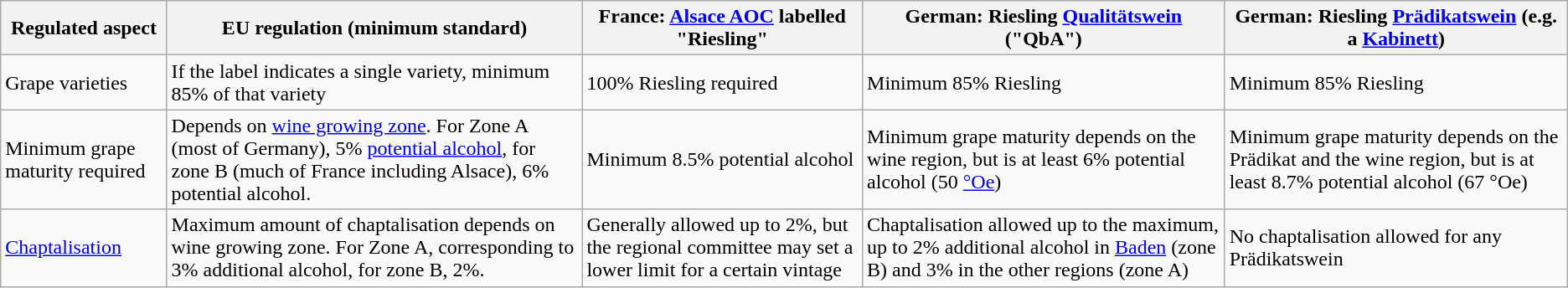<table class="wikitable">
<tr>
<th>Regulated aspect</th>
<th>EU regulation (minimum standard)</th>
<th>France: <a href='#'>Alsace AOC</a> labelled "Riesling"</th>
<th>German: Riesling <a href='#'>Qualitätswein</a> ("QbA")</th>
<th>German: Riesling <a href='#'>Prädikatswein</a> (e.g. a <a href='#'>Kabinett</a>)</th>
</tr>
<tr>
<td>Grape varieties</td>
<td>If the label indicates a single variety, minimum 85% of that variety</td>
<td>100% Riesling required</td>
<td>Minimum 85% Riesling</td>
<td>Minimum 85% Riesling</td>
</tr>
<tr>
<td>Minimum grape maturity required</td>
<td>Depends on <a href='#'>wine growing zone</a>. For Zone A (most of Germany), 5% <a href='#'>potential alcohol</a>, for zone B (much of France including Alsace), 6% potential alcohol.</td>
<td>Minimum 8.5% potential alcohol</td>
<td>Minimum grape maturity depends on the wine region, but is at least 6% potential alcohol (50 <a href='#'>°Oe</a>)</td>
<td>Minimum grape maturity depends on the Prädikat and the wine region, but is at least 8.7% potential alcohol (67 °Oe)</td>
</tr>
<tr>
<td><a href='#'>Chaptalisation</a></td>
<td>Maximum amount of chaptalisation depends on wine growing zone. For Zone A, corresponding to 3% additional alcohol, for zone B, 2%.</td>
<td>Generally allowed up to 2%, but the regional committee may set a lower limit for a certain vintage</td>
<td>Chaptalisation allowed up to the maximum, up to 2% additional alcohol in <a href='#'>Baden</a> (zone B) and 3% in the other regions (zone A)</td>
<td>No chaptalisation allowed for any Prädikatswein</td>
</tr>
</table>
